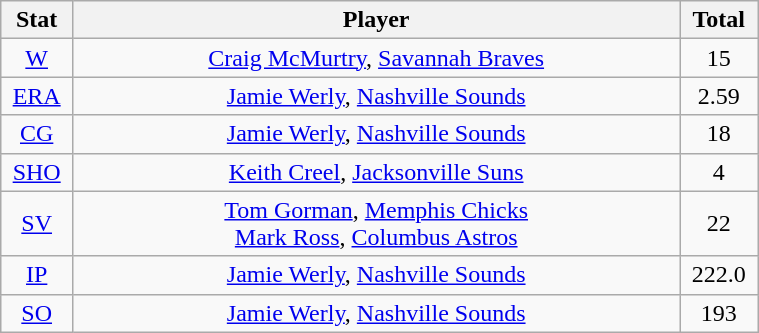<table class="wikitable" width="40%" style="text-align:center;">
<tr>
<th width="5%">Stat</th>
<th width="60%">Player</th>
<th width="5%">Total</th>
</tr>
<tr>
<td><a href='#'>W</a></td>
<td><a href='#'>Craig McMurtry</a>, <a href='#'>Savannah Braves</a></td>
<td>15</td>
</tr>
<tr>
<td><a href='#'>ERA</a></td>
<td><a href='#'>Jamie Werly</a>, <a href='#'>Nashville Sounds</a></td>
<td>2.59</td>
</tr>
<tr>
<td><a href='#'>CG</a></td>
<td><a href='#'>Jamie Werly</a>, <a href='#'>Nashville Sounds</a></td>
<td>18</td>
</tr>
<tr>
<td><a href='#'>SHO</a></td>
<td><a href='#'>Keith Creel</a>, <a href='#'>Jacksonville Suns</a></td>
<td>4</td>
</tr>
<tr>
<td><a href='#'>SV</a></td>
<td><a href='#'>Tom Gorman</a>, <a href='#'>Memphis Chicks</a> <br> <a href='#'>Mark Ross</a>, <a href='#'>Columbus Astros</a></td>
<td>22</td>
</tr>
<tr>
<td><a href='#'>IP</a></td>
<td><a href='#'>Jamie Werly</a>, <a href='#'>Nashville Sounds</a></td>
<td>222.0</td>
</tr>
<tr>
<td><a href='#'>SO</a></td>
<td><a href='#'>Jamie Werly</a>, <a href='#'>Nashville Sounds</a></td>
<td>193</td>
</tr>
</table>
